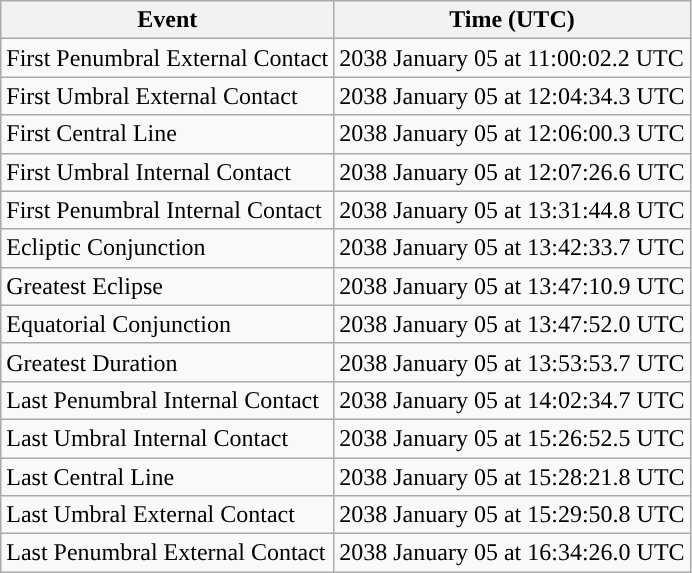<table class="wikitable">
<tr>
<th>Event</th>
<th>Time (UTC)</th>
</tr>
<tr>
<td>First Penumbral External Contact</td>
<td>2038 January 05 at 11:00:02.2 UTC</td>
</tr>
<tr>
<td>First Umbral External Contact</td>
<td>2038 January 05 at 12:04:34.3 UTC</td>
</tr>
<tr>
<td>First Central Line</td>
<td>2038 January 05 at 12:06:00.3 UTC</td>
</tr>
<tr>
<td>First Umbral Internal Contact</td>
<td>2038 January 05 at 12:07:26.6 UTC</td>
</tr>
<tr>
<td>First Penumbral Internal Contact</td>
<td>2038 January 05 at 13:31:44.8 UTC</td>
</tr>
<tr>
<td>Ecliptic Conjunction</td>
<td>2038 January 05 at 13:42:33.7 UTC</td>
</tr>
<tr>
<td>Greatest Eclipse</td>
<td>2038 January 05 at 13:47:10.9 UTC</td>
</tr>
<tr>
<td>Equatorial Conjunction</td>
<td>2038 January 05 at 13:47:52.0 UTC</td>
</tr>
<tr>
<td>Greatest Duration</td>
<td>2038 January 05 at 13:53:53.7 UTC</td>
</tr>
<tr>
<td>Last Penumbral Internal Contact</td>
<td>2038 January 05 at 14:02:34.7 UTC</td>
</tr>
<tr>
<td>Last Umbral Internal Contact</td>
<td>2038 January 05 at 15:26:52.5 UTC</td>
</tr>
<tr>
<td>Last Central Line</td>
<td>2038 January 05 at 15:28:21.8 UTC</td>
</tr>
<tr>
<td>Last Umbral External Contact</td>
<td>2038 January 05 at 15:29:50.8 UTC</td>
</tr>
<tr>
<td>Last Penumbral External Contact</td>
<td>2038 January 05 at 16:34:26.0 UTC</td>
</tr>
</table>
